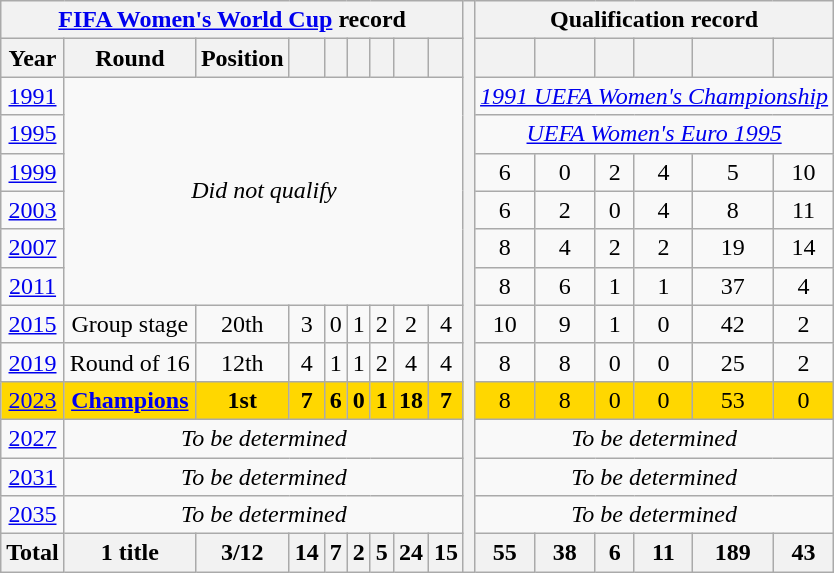<table class="wikitable" style="text-align: center;">
<tr>
<th colspan=9><a href='#'>FIFA Women's World Cup</a> record</th>
<th rowspan="15"></th>
<th colspan=6>Qualification record</th>
</tr>
<tr>
<th>Year</th>
<th>Round</th>
<th>Position</th>
<th></th>
<th></th>
<th></th>
<th></th>
<th></th>
<th></th>
<th></th>
<th></th>
<th></th>
<th></th>
<th></th>
<th></th>
</tr>
<tr>
<td> <a href='#'>1991</a></td>
<td rowspan=6 colspan=8><em>Did not qualify</em></td>
<td colspan=6><em><a href='#'>1991 UEFA Women's Championship</a></em></td>
</tr>
<tr>
<td> <a href='#'>1995</a></td>
<td colspan=6><em><a href='#'>UEFA Women's Euro 1995</a></em></td>
</tr>
<tr>
<td> <a href='#'>1999</a></td>
<td>6</td>
<td>0</td>
<td>2</td>
<td>4</td>
<td>5</td>
<td>10</td>
</tr>
<tr>
<td> <a href='#'>2003</a></td>
<td>6</td>
<td>2</td>
<td>0</td>
<td>4</td>
<td>8</td>
<td>11</td>
</tr>
<tr>
<td> <a href='#'>2007</a></td>
<td>8</td>
<td>4</td>
<td>2</td>
<td>2</td>
<td>19</td>
<td>14</td>
</tr>
<tr>
<td> <a href='#'>2011</a></td>
<td>8</td>
<td>6</td>
<td>1</td>
<td>1</td>
<td>37</td>
<td>4</td>
</tr>
<tr>
<td> <a href='#'>2015</a></td>
<td>Group stage</td>
<td>20th</td>
<td>3</td>
<td>0</td>
<td>1</td>
<td>2</td>
<td>2</td>
<td>4</td>
<td>10</td>
<td>9</td>
<td>1</td>
<td>0</td>
<td>42</td>
<td>2</td>
</tr>
<tr>
<td> <a href='#'>2019</a></td>
<td>Round of 16</td>
<td>12th</td>
<td>4</td>
<td>1</td>
<td>1</td>
<td>2</td>
<td>4</td>
<td>4</td>
<td>8</td>
<td>8</td>
<td>0</td>
<td>0</td>
<td>25</td>
<td>2</td>
</tr>
<tr style="background:gold">
<td>  <a href='#'>2023</a></td>
<td><strong><a href='#'>Champions</a></strong></td>
<td><strong>1st</strong></td>
<td><strong>7</strong></td>
<td><strong>6</strong></td>
<td><strong>0</strong></td>
<td><strong>1</strong></td>
<td><strong>18</strong></td>
<td><strong>7</strong></td>
<td>8</td>
<td>8</td>
<td>0</td>
<td>0</td>
<td>53</td>
<td>0</td>
</tr>
<tr>
<td> <a href='#'>2027</a></td>
<td colspan=8><em>To be determined</em></td>
<td colspan=6><em>To be determined</em></td>
</tr>
<tr>
<td> <a href='#'>2031</a></td>
<td colspan=8><em>To be determined</em></td>
<td colspan=6><em>To be determined</em></td>
</tr>
<tr>
<td> <a href='#'>2035</a></td>
<td colspan=8><em>To be determined</em></td>
<td colspan=6><em>To be determined</em></td>
</tr>
<tr>
<th>Total</th>
<th>1 title</th>
<th>3/12</th>
<th>14</th>
<th>7</th>
<th>2</th>
<th>5</th>
<th>24</th>
<th>15</th>
<th>55</th>
<th>38</th>
<th>6</th>
<th>11</th>
<th>189</th>
<th>43</th>
</tr>
</table>
